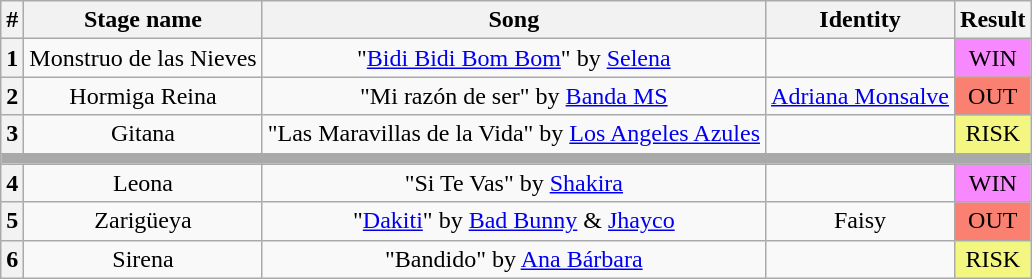<table class="wikitable plainrowheaders" style="text-align: center;">
<tr>
<th>#</th>
<th>Stage name</th>
<th>Song</th>
<th>Identity</th>
<th>Result</th>
</tr>
<tr>
<th>1</th>
<td>Monstruo de las Nieves</td>
<td>"<a href='#'>Bidi Bidi Bom Bom</a>" by <a href='#'>Selena</a></td>
<td></td>
<td bgcolor=#F888FD>WIN</td>
</tr>
<tr>
<th>2</th>
<td>Hormiga Reina</td>
<td>"Mi razón de ser" by <a href='#'>Banda MS</a></td>
<td><a href='#'>Adriana Monsalve</a></td>
<td bgcolor=salmon>OUT</td>
</tr>
<tr>
<th>3</th>
<td>Gitana</td>
<td>"Las Maravillas de la Vida" by <a href='#'>Los Angeles Azules</a></td>
<td></td>
<td bgcolor=#F3F781>RISK</td>
</tr>
<tr>
<td colspan="5" style="background:darkgray"></td>
</tr>
<tr>
<th>4</th>
<td>Leona</td>
<td>"Si Te Vas" by <a href='#'>Shakira</a></td>
<td></td>
<td bgcolor=#F888FD>WIN</td>
</tr>
<tr>
<th>5</th>
<td>Zarigüeya</td>
<td>"<a href='#'>Dakiti</a>" by <a href='#'>Bad Bunny</a> & <a href='#'>Jhayco</a></td>
<td>Faisy</td>
<td bgcolor=salmon>OUT</td>
</tr>
<tr>
<th>6</th>
<td>Sirena</td>
<td>"Bandido" by <a href='#'>Ana Bárbara</a></td>
<td></td>
<td bgcolor=#F3F781>RISK</td>
</tr>
</table>
